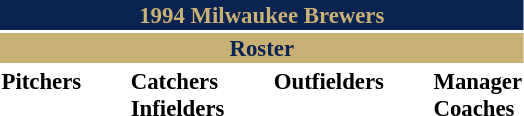<table class="toccolours" style="font-size: 95%;">
<tr>
<th colspan="10" style="background-color: #0a2351; color:#c9b074;  text-align: center;">1994 Milwaukee Brewers</th>
</tr>
<tr>
<td colspan="10" style="background-color: #c9b074; color: #0a2351; text-align: center;"><strong>Roster</strong></td>
</tr>
<tr>
<td valign="top"><strong>Pitchers</strong><br>













</td>
<td width="25px"></td>
<td valign="top"><strong>Catchers</strong><br>




<strong>Infielders</strong>







</td>
<td width="25px"></td>
<td valign="top"><strong>Outfielders</strong><br>






</td>
<td width="25px"></td>
<td valign="top"><strong>Manager</strong><br>
<strong>Coaches</strong>





</td>
</tr>
<tr>
</tr>
</table>
